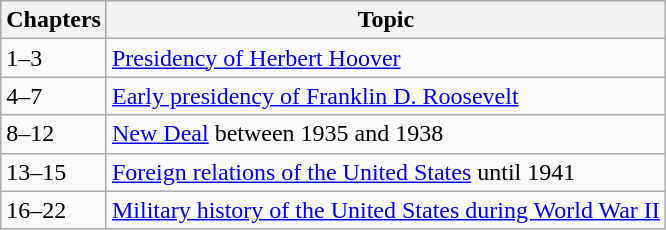<table class="wikitable floatright">
<tr>
<th>Chapters</th>
<th>Topic</th>
</tr>
<tr>
<td>1–3</td>
<td><a href='#'>Presidency of Herbert Hoover</a></td>
</tr>
<tr>
<td>4–7</td>
<td><a href='#'>Early presidency of Franklin D. Roosevelt</a></td>
</tr>
<tr>
<td>8–12</td>
<td><a href='#'>New Deal</a> between 1935 and 1938</td>
</tr>
<tr>
<td>13–15</td>
<td><a href='#'>Foreign relations of the United States</a> until 1941</td>
</tr>
<tr>
<td>16–22</td>
<td><a href='#'>Military history of the United States during World War II</a></td>
</tr>
</table>
